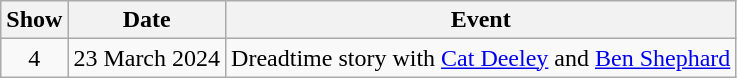<table class="wikitable" style="text-align:center">
<tr>
<th>Show</th>
<th>Date</th>
<th>Event</th>
</tr>
<tr>
<td>4</td>
<td>23 March 2024</td>
<td>Dreadtime story with <a href='#'>Cat Deeley</a> and <a href='#'>Ben Shephard</a></td>
</tr>
</table>
